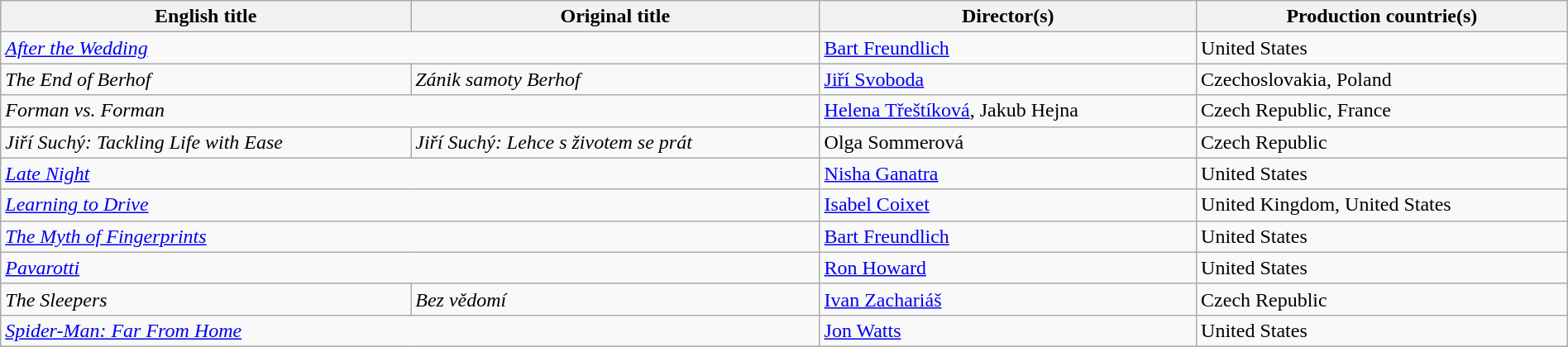<table class="sortable wikitable" style="width:100%; margin-bottom:4px" cellpadding="5">
<tr>
<th scope="col">English title</th>
<th scope="col">Original title</th>
<th scope="col">Director(s)</th>
<th scope="col">Production countrie(s)</th>
</tr>
<tr>
<td colspan="2"><em><a href='#'>After the Wedding</a></em></td>
<td><a href='#'>Bart Freundlich</a></td>
<td>United States</td>
</tr>
<tr>
<td><em>The End of Berhof</em></td>
<td><em>Zánik samoty Berhof</em></td>
<td><a href='#'>Jiří Svoboda</a></td>
<td>Czechoslovakia, Poland</td>
</tr>
<tr>
<td colspan="2"><em>Forman vs. Forman</em></td>
<td><a href='#'>Helena Třeštíková</a>, Jakub Hejna</td>
<td>Czech Republic, France</td>
</tr>
<tr>
<td><em>Jiří Suchý: Tackling Life with Ease</em></td>
<td><em>Jiří Suchý: Lehce s životem se prát</em></td>
<td>Olga Sommerová</td>
<td>Czech Republic</td>
</tr>
<tr>
<td colspan="2"><em><a href='#'>Late Night</a></em></td>
<td><a href='#'>Nisha Ganatra</a></td>
<td>United States</td>
</tr>
<tr>
<td colspan="2"><em><a href='#'>Learning to Drive</a></em></td>
<td><a href='#'>Isabel Coixet</a></td>
<td>United Kingdom, United States</td>
</tr>
<tr>
<td colspan="2"><em><a href='#'>The Myth of Fingerprints</a></em></td>
<td><a href='#'>Bart Freundlich</a></td>
<td>United States</td>
</tr>
<tr>
<td colspan="2"><em><a href='#'>Pavarotti</a></em></td>
<td><a href='#'>Ron Howard</a></td>
<td>United States</td>
</tr>
<tr>
<td><em>The Sleepers</em></td>
<td><em>Bez vědomí</em></td>
<td><a href='#'>Ivan Zachariáš</a></td>
<td>Czech Republic</td>
</tr>
<tr>
<td colspan="2"><em><a href='#'>Spider-Man: Far From Home</a></em></td>
<td><a href='#'>Jon Watts</a></td>
<td>United States</td>
</tr>
</table>
